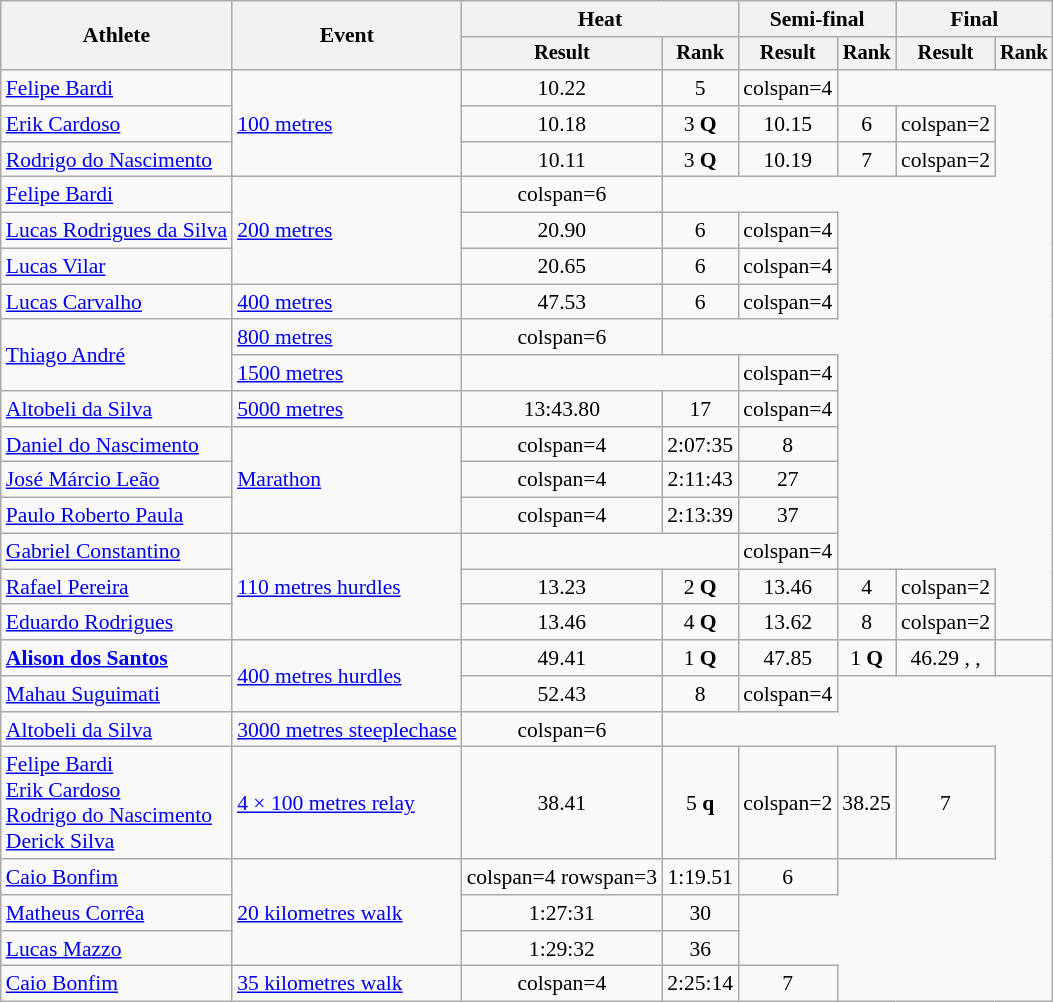<table class="wikitable" style="font-size:90%">
<tr>
<th rowspan="2">Athlete</th>
<th rowspan="2">Event</th>
<th colspan="2">Heat</th>
<th colspan="2">Semi-final</th>
<th colspan="2">Final</th>
</tr>
<tr style="font-size:95%">
<th>Result</th>
<th>Rank</th>
<th>Result</th>
<th>Rank</th>
<th>Result</th>
<th>Rank</th>
</tr>
<tr align=center>
<td align=left><a href='#'>Felipe Bardi</a></td>
<td align=left rowspan=3><a href='#'>100 metres</a></td>
<td>10.22 </td>
<td>5</td>
<td>colspan=4 </td>
</tr>
<tr align=center>
<td align=left><a href='#'>Erik Cardoso</a></td>
<td>10.18 </td>
<td>3 <strong>Q</strong></td>
<td>10.15 </td>
<td>6</td>
<td>colspan=2 </td>
</tr>
<tr align=center>
<td align=left><a href='#'>Rodrigo do Nascimento</a></td>
<td>10.11 </td>
<td>3 <strong>Q</strong></td>
<td>10.19 </td>
<td>7</td>
<td>colspan=2 </td>
</tr>
<tr align=center>
<td align=left><a href='#'>Felipe Bardi</a></td>
<td align=left rowspan=3><a href='#'>200 metres</a></td>
<td>colspan=6 </td>
</tr>
<tr align=center>
<td align=left><a href='#'>Lucas Rodrigues da Silva</a></td>
<td>20.90 </td>
<td>6</td>
<td>colspan=4 </td>
</tr>
<tr align=center>
<td align=left><a href='#'>Lucas Vilar</a></td>
<td>20.65  </td>
<td>6</td>
<td>colspan=4 </td>
</tr>
<tr align=center>
<td align=left><a href='#'>Lucas Carvalho</a></td>
<td align=left><a href='#'>400 metres</a></td>
<td>47.53</td>
<td>6</td>
<td>colspan=4 </td>
</tr>
<tr align=center>
<td align=left rowspan=2><a href='#'>Thiago André</a></td>
<td align=left><a href='#'>800 metres</a></td>
<td>colspan=6 </td>
</tr>
<tr align=center>
<td align=left><a href='#'>1500 metres</a></td>
<td colspan=2></td>
<td>colspan=4 </td>
</tr>
<tr align=center>
<td align=left><a href='#'>Altobeli da Silva</a></td>
<td align=left><a href='#'>5000 metres</a></td>
<td>13:43.80 </td>
<td>17</td>
<td>colspan=4 </td>
</tr>
<tr align=center>
<td align=left><a href='#'>Daniel do Nascimento</a></td>
<td align=left rowspan=3><a href='#'>Marathon</a></td>
<td>colspan=4 </td>
<td>2:07:35</td>
<td>8</td>
</tr>
<tr align=center>
<td align=left><a href='#'>José Márcio Leão</a></td>
<td>colspan=4 </td>
<td>2:11:43</td>
<td>27</td>
</tr>
<tr align=center>
<td align=left><a href='#'>Paulo Roberto Paula</a></td>
<td>colspan=4 </td>
<td>2:13:39</td>
<td>37</td>
</tr>
<tr align=center>
<td align=left><a href='#'>Gabriel Constantino</a></td>
<td align=left rowspan=3><a href='#'>110 metres hurdles</a></td>
<td colspan=2> </td>
<td>colspan=4 </td>
</tr>
<tr align=center>
<td align=left><a href='#'>Rafael Pereira</a></td>
<td>13.23 </td>
<td>2 <strong>Q</strong></td>
<td>13.46 </td>
<td>4</td>
<td>colspan=2 </td>
</tr>
<tr align=center>
<td align=left><a href='#'>Eduardo Rodrigues</a></td>
<td>13.46 </td>
<td>4 <strong>Q</strong></td>
<td>13.62 </td>
<td>8</td>
<td>colspan=2 </td>
</tr>
<tr align=center>
<td align=left><strong><a href='#'>Alison dos Santos</a></strong></td>
<td align=left rowspan=2><a href='#'>400 metres hurdles</a></td>
<td>49.41</td>
<td>1 <strong>Q</strong></td>
<td>47.85</td>
<td>1 <strong>Q</strong></td>
<td>46.29 <strong></strong>, <strong></strong>, <strong></strong></td>
<td></td>
</tr>
<tr align=center>
<td align=left><a href='#'>Mahau Suguimati</a></td>
<td>52.43</td>
<td>8</td>
<td>colspan=4 </td>
</tr>
<tr align=center>
<td align=left><a href='#'>Altobeli da Silva</a></td>
<td align=left><a href='#'>3000 metres steeplechase</a></td>
<td>colspan=6 </td>
</tr>
<tr align=center>
<td align=left><a href='#'>Felipe Bardi</a><br><a href='#'>Erik Cardoso</a><br><a href='#'>Rodrigo do Nascimento</a><br><a href='#'>Derick Silva</a></td>
<td align=left><a href='#'>4 × 100 metres relay</a></td>
<td>38.41 </td>
<td>5 <strong>q</strong></td>
<td>colspan=2 </td>
<td>38.25 </td>
<td>7</td>
</tr>
<tr align=center>
<td align=left><a href='#'>Caio Bonfim</a></td>
<td align=left rowspan=3><a href='#'>20 kilometres walk</a></td>
<td>colspan=4 rowspan=3 </td>
<td>1:19.51</td>
<td>6</td>
</tr>
<tr align=center>
<td align=left><a href='#'>Matheus Corrêa</a></td>
<td>1:27:31</td>
<td>30</td>
</tr>
<tr align=center>
<td align=left><a href='#'>Lucas Mazzo</a></td>
<td>1:29:32</td>
<td>36</td>
</tr>
<tr align=center>
<td align=left><a href='#'>Caio Bonfim</a></td>
<td align=left><a href='#'>35 kilometres walk</a></td>
<td>colspan=4 </td>
<td>2:25:14 <strong></strong></td>
<td>7</td>
</tr>
</table>
